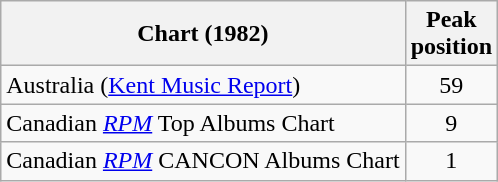<table class="wikitable">
<tr>
<th>Chart (1982)</th>
<th>Peak<br>position</th>
</tr>
<tr>
<td>Australia (<a href='#'>Kent Music Report</a>)</td>
<td style="text-align:center;">59</td>
</tr>
<tr>
<td>Canadian <em><a href='#'>RPM</a></em> Top Albums Chart</td>
<td align="center">9</td>
</tr>
<tr>
<td>Canadian <em><a href='#'>RPM</a></em> CANCON Albums Chart</td>
<td align="center">1</td>
</tr>
</table>
